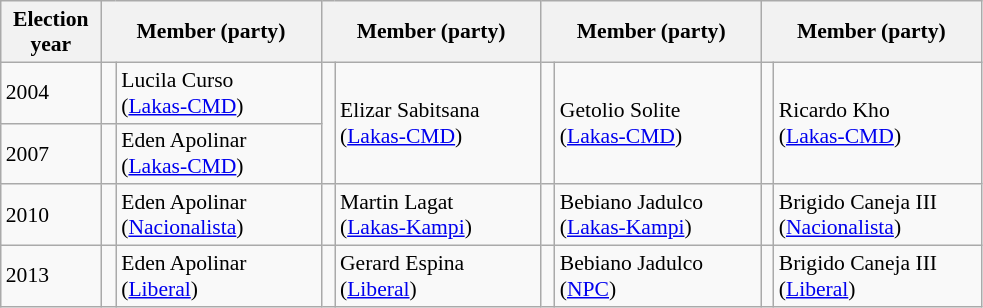<table class=wikitable style="font-size:90%">
<tr>
<th width=60px>Election<br>year</th>
<th colspan=2 width=140px>Member (party)</th>
<th colspan=2 width=140px>Member (party)</th>
<th colspan=2 width=140px>Member (party)</th>
<th colspan=2 width=140px>Member (party)</th>
</tr>
<tr>
<td>2004</td>
<td bgcolor=></td>
<td>Lucila Curso<br>(<a href='#'>Lakas-CMD</a>)</td>
<td rowspan=2 bgcolor=></td>
<td rowspan=2>Elizar Sabitsana<br>(<a href='#'>Lakas-CMD</a>)</td>
<td rowspan=2 bgcolor=></td>
<td rowspan=2>Getolio Solite<br>(<a href='#'>Lakas-CMD</a>)</td>
<td rowspan=2 bgcolor=></td>
<td rowspan=2>Ricardo Kho<br>(<a href='#'>Lakas-CMD</a>)</td>
</tr>
<tr>
<td>2007</td>
<td bgcolor=></td>
<td>Eden Apolinar<br>(<a href='#'>Lakas-CMD</a>)</td>
</tr>
<tr>
<td>2010</td>
<td bgcolor=></td>
<td>Eden Apolinar<br>(<a href='#'>Nacionalista</a>)</td>
<td bgcolor=></td>
<td>Martin Lagat<br>(<a href='#'>Lakas-Kampi</a>)</td>
<td bgcolor=></td>
<td>Bebiano Jadulco<br>(<a href='#'>Lakas-Kampi</a>)</td>
<td bgcolor=></td>
<td>Brigido Caneja III<br>(<a href='#'>Nacionalista</a>)</td>
</tr>
<tr>
<td>2013</td>
<td bgcolor=></td>
<td>Eden Apolinar<br>(<a href='#'>Liberal</a>)</td>
<td bgcolor=></td>
<td>Gerard Espina<br>(<a href='#'>Liberal</a>)</td>
<td bgcolor=></td>
<td>Bebiano Jadulco<br>(<a href='#'>NPC</a>)</td>
<td bgcolor=></td>
<td>Brigido Caneja III<br>(<a href='#'>Liberal</a>)</td>
</tr>
</table>
